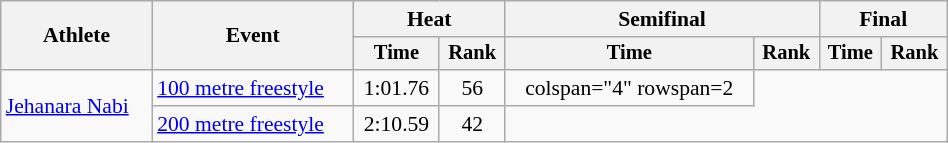<table class="wikitable" style="text-align:center; font-size:90%; width:50%;">
<tr>
<th rowspan="2">Athlete</th>
<th rowspan="2">Event</th>
<th colspan="2">Heat</th>
<th colspan="2">Semifinal</th>
<th colspan="2">Final</th>
</tr>
<tr style="font-size:95%">
<th>Time</th>
<th>Rank</th>
<th>Time</th>
<th>Rank</th>
<th>Time</th>
<th>Rank</th>
</tr>
<tr>
<td align=left rowspan=2><a href='#'>Jehanara Nabi</a></td>
<td align=left><a href='#'>100 metre freestyle</a></td>
<td>1:01.76</td>
<td>56</td>
<td>colspan="4" rowspan=2 </td>
</tr>
<tr>
<td align=left><a href='#'>200 metre freestyle</a></td>
<td>2:10.59</td>
<td>42</td>
</tr>
</table>
